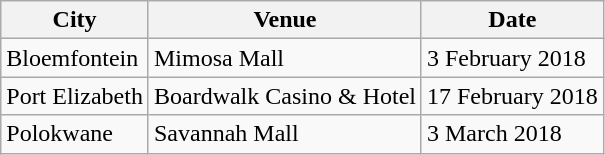<table class="wikitable">
<tr>
<th>City</th>
<th>Venue</th>
<th>Date</th>
</tr>
<tr>
<td>Bloemfontein</td>
<td>Mimosa Mall</td>
<td>3 February 2018</td>
</tr>
<tr>
<td>Port Elizabeth</td>
<td>Boardwalk Casino & Hotel</td>
<td>17 February 2018</td>
</tr>
<tr>
<td>Polokwane</td>
<td>Savannah Mall</td>
<td>3 March 2018</td>
</tr>
</table>
